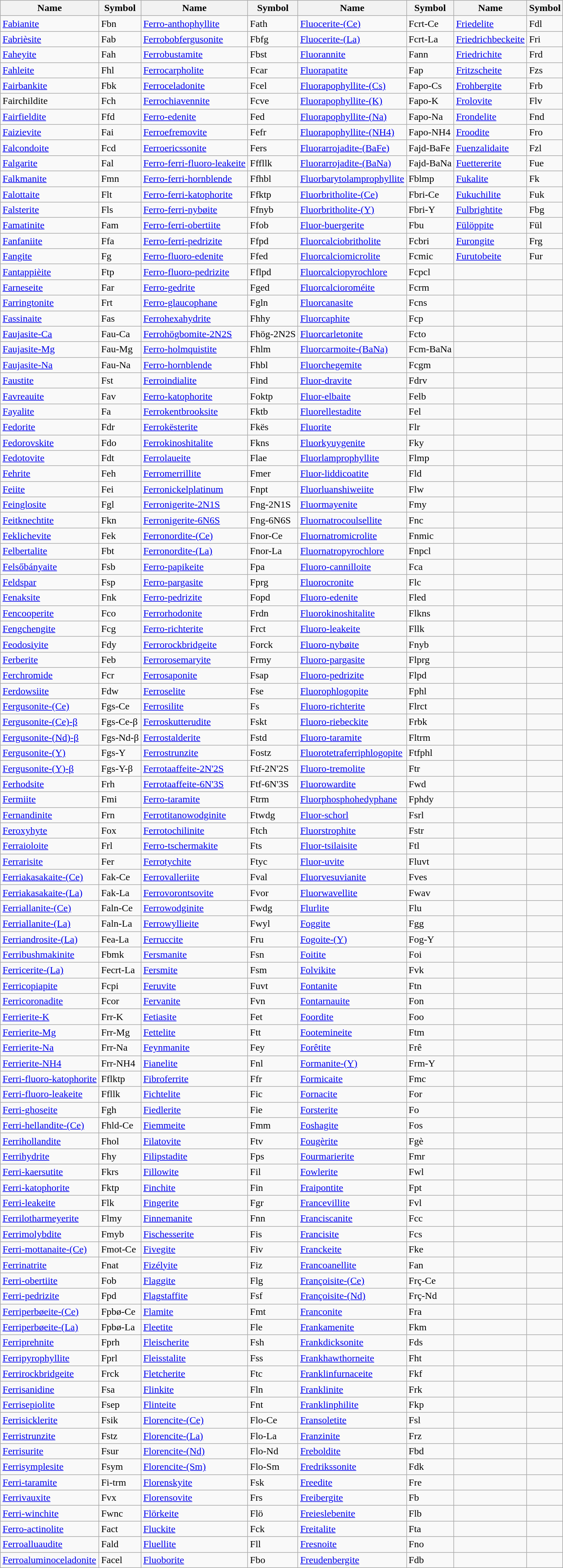<table class="wikitable">
<tr>
<th>Name</th>
<th>Symbol</th>
<th>Name</th>
<th>Symbol</th>
<th>Name</th>
<th>Symbol</th>
<th>Name</th>
<th>Symbol</th>
</tr>
<tr>
<td><a href='#'>Fabianite</a></td>
<td>Fbn</td>
<td><a href='#'>Ferro-anthophyllite</a></td>
<td>Fath</td>
<td><a href='#'>Fluocerite-(Ce)</a></td>
<td>Fcrt-Ce</td>
<td><a href='#'>Friedelite</a></td>
<td>Fdl</td>
</tr>
<tr>
<td><a href='#'>Fabrièsite</a></td>
<td>Fab</td>
<td><a href='#'>Ferrobobfergusonite</a></td>
<td>Fbfg</td>
<td><a href='#'>Fluocerite-(La)</a></td>
<td>Fcrt-La</td>
<td><a href='#'>Friedrichbeckeite</a></td>
<td>Fri</td>
</tr>
<tr>
<td><a href='#'>Faheyite</a></td>
<td>Fah</td>
<td><a href='#'>Ferrobustamite</a></td>
<td>Fbst</td>
<td><a href='#'>Fluorannite</a></td>
<td>Fann</td>
<td><a href='#'>Friedrichite</a></td>
<td>Frd</td>
</tr>
<tr>
<td><a href='#'>Fahleite</a></td>
<td>Fhl</td>
<td><a href='#'>Ferrocarpholite</a></td>
<td>Fcar</td>
<td><a href='#'>Fluorapatite</a></td>
<td>Fap</td>
<td><a href='#'>Fritzscheite</a></td>
<td>Fzs</td>
</tr>
<tr>
<td><a href='#'>Fairbankite</a></td>
<td>Fbk</td>
<td><a href='#'>Ferroceladonite</a></td>
<td>Fcel</td>
<td><a href='#'>Fluorapophyllite-(Cs)</a></td>
<td>Fapo-Cs</td>
<td><a href='#'>Frohbergite</a></td>
<td>Frb</td>
</tr>
<tr>
<td>Fairchildite</td>
<td>Fch</td>
<td><a href='#'>Ferrochiavennite</a></td>
<td>Fcve</td>
<td><a href='#'>Fluorapophyllite-(K)</a></td>
<td>Fapo-K</td>
<td><a href='#'>Frolovite</a></td>
<td>Flv</td>
</tr>
<tr>
<td><a href='#'>Fairfieldite</a></td>
<td>Ffd</td>
<td><a href='#'>Ferro-edenite</a></td>
<td>Fed</td>
<td><a href='#'>Fluorapophyllite-(Na)</a></td>
<td>Fapo-Na</td>
<td><a href='#'>Frondelite</a></td>
<td>Fnd</td>
</tr>
<tr>
<td><a href='#'>Faizievite</a></td>
<td>Fai</td>
<td><a href='#'>Ferroefremovite</a></td>
<td>Fefr</td>
<td><a href='#'>Fluorapophyllite-(NH4)</a></td>
<td>Fapo-NH4</td>
<td><a href='#'>Froodite</a></td>
<td>Fro</td>
</tr>
<tr>
<td><a href='#'>Falcondoite</a></td>
<td>Fcd</td>
<td><a href='#'>Ferroericssonite</a></td>
<td>Fers</td>
<td><a href='#'>Fluorarrojadite-(BaFe)</a></td>
<td>Fajd-BaFe</td>
<td><a href='#'>Fuenzalidaite</a></td>
<td>Fzl</td>
</tr>
<tr>
<td><a href='#'>Falgarite</a></td>
<td>Fal</td>
<td><a href='#'>Ferro-ferri-fluoro-leakeite</a></td>
<td>Fffllk</td>
<td><a href='#'>Fluorarrojadite-(BaNa)</a></td>
<td>Fajd-BaNa</td>
<td><a href='#'>Fuettererite</a></td>
<td>Fue</td>
</tr>
<tr>
<td><a href='#'>Falkmanite</a></td>
<td>Fmn</td>
<td><a href='#'>Ferro-ferri-hornblende</a></td>
<td>Ffhbl</td>
<td><a href='#'>Fluorbarytolamprophyllite</a></td>
<td>Fblmp</td>
<td><a href='#'>Fukalite</a></td>
<td>Fk</td>
</tr>
<tr>
<td><a href='#'>Falottaite</a></td>
<td>Flt</td>
<td><a href='#'>Ferro-ferri-katophorite</a></td>
<td>Ffktp</td>
<td><a href='#'>Fluorbritholite-(Ce)</a></td>
<td>Fbri-Ce</td>
<td><a href='#'>Fukuchilite</a></td>
<td>Fuk</td>
</tr>
<tr>
<td><a href='#'>Falsterite</a></td>
<td>Fls</td>
<td><a href='#'>Ferro-ferri-nybøite</a></td>
<td>Ffnyb</td>
<td><a href='#'>Fluorbritholite-(Y)</a></td>
<td>Fbri-Y</td>
<td><a href='#'>Fulbrightite</a></td>
<td>Fbg</td>
</tr>
<tr>
<td><a href='#'>Famatinite</a></td>
<td>Fam</td>
<td><a href='#'>Ferro-ferri-obertiite</a></td>
<td>Ffob</td>
<td><a href='#'>Fluor-buergerite</a></td>
<td>Fbu</td>
<td><a href='#'>Fülöppite</a></td>
<td>Fül</td>
</tr>
<tr>
<td><a href='#'>Fanfaniite</a></td>
<td>Ffa</td>
<td><a href='#'>Ferro-ferri-pedrizite</a></td>
<td>Ffpd</td>
<td><a href='#'>Fluorcalciobritholite</a></td>
<td>Fcbri</td>
<td><a href='#'>Furongite</a></td>
<td>Frg</td>
</tr>
<tr>
<td><a href='#'>Fangite</a></td>
<td>Fg</td>
<td><a href='#'>Ferro-fluoro-edenite</a></td>
<td>Ffed</td>
<td><a href='#'>Fluorcalciomicrolite</a></td>
<td>Fcmic</td>
<td><a href='#'>Furutobeite</a></td>
<td>Fur</td>
</tr>
<tr>
<td><a href='#'>Fantappièite</a></td>
<td>Ftp</td>
<td><a href='#'>Ferro-fluoro-pedrizite</a></td>
<td>Fflpd</td>
<td><a href='#'>Fluorcalciopyrochlore</a></td>
<td>Fcpcl</td>
<td></td>
<td></td>
</tr>
<tr>
<td><a href='#'>Farneseite</a></td>
<td>Far</td>
<td><a href='#'>Ferro-gedrite</a></td>
<td>Fged</td>
<td><a href='#'>Fluorcalcioroméite</a></td>
<td>Fcrm</td>
<td></td>
<td></td>
</tr>
<tr>
<td><a href='#'>Farringtonite</a></td>
<td>Frt</td>
<td><a href='#'>Ferro-glaucophane</a></td>
<td>Fgln</td>
<td><a href='#'>Fluorcanasite</a></td>
<td>Fcns</td>
<td></td>
<td></td>
</tr>
<tr>
<td><a href='#'>Fassinaite</a></td>
<td>Fas</td>
<td><a href='#'>Ferrohexahydrite</a></td>
<td>Fhhy</td>
<td><a href='#'>Fluorcaphite</a></td>
<td>Fcp</td>
<td></td>
<td></td>
</tr>
<tr>
<td><a href='#'>Faujasite-Ca</a></td>
<td>Fau-Ca</td>
<td><a href='#'>Ferrohögbomite-2N2S</a></td>
<td>Fhög-2N2S</td>
<td><a href='#'>Fluorcarletonite</a></td>
<td>Fcto</td>
<td></td>
<td></td>
</tr>
<tr>
<td><a href='#'>Faujasite-Mg</a></td>
<td>Fau-Mg</td>
<td><a href='#'>Ferro-holmquistite</a></td>
<td>Fhlm</td>
<td><a href='#'>Fluorcarmoite-(BaNa)</a></td>
<td>Fcm-BaNa</td>
<td></td>
<td></td>
</tr>
<tr>
<td><a href='#'>Faujasite-Na</a></td>
<td>Fau-Na</td>
<td><a href='#'>Ferro-hornblende</a></td>
<td>Fhbl</td>
<td><a href='#'>Fluorchegemite</a></td>
<td>Fcgm</td>
<td></td>
<td></td>
</tr>
<tr>
<td><a href='#'>Faustite</a></td>
<td>Fst</td>
<td><a href='#'>Ferroindialite</a></td>
<td>Find</td>
<td><a href='#'>Fluor-dravite</a></td>
<td>Fdrv</td>
<td></td>
<td></td>
</tr>
<tr>
<td><a href='#'>Favreauite</a></td>
<td>Fav</td>
<td><a href='#'>Ferro-katophorite</a></td>
<td>Foktp</td>
<td><a href='#'>Fluor-elbaite</a></td>
<td>Felb</td>
<td></td>
<td></td>
</tr>
<tr>
<td><a href='#'>Fayalite</a></td>
<td>Fa</td>
<td><a href='#'>Ferrokentbrooksite</a></td>
<td>Fktb</td>
<td><a href='#'>Fluorellestadite</a></td>
<td>Fel</td>
<td></td>
<td></td>
</tr>
<tr>
<td><a href='#'>Fedorite</a></td>
<td>Fdr</td>
<td><a href='#'>Ferrokësterite</a></td>
<td>Fkës</td>
<td><a href='#'>Fluorite</a></td>
<td>Flr</td>
<td></td>
<td></td>
</tr>
<tr>
<td><a href='#'>Fedorovskite</a></td>
<td>Fdo</td>
<td><a href='#'>Ferrokinoshitalite</a></td>
<td>Fkns</td>
<td><a href='#'>Fluorkyuygenite</a></td>
<td>Fky</td>
<td></td>
<td></td>
</tr>
<tr>
<td><a href='#'>Fedotovite</a></td>
<td>Fdt</td>
<td><a href='#'>Ferrolaueite</a></td>
<td>Flae</td>
<td><a href='#'>Fluorlamprophyllite</a></td>
<td>Flmp</td>
<td></td>
<td></td>
</tr>
<tr>
<td><a href='#'>Fehrite</a></td>
<td>Feh</td>
<td><a href='#'>Ferromerrillite</a></td>
<td>Fmer</td>
<td><a href='#'>Fluor-liddicoatite</a></td>
<td>Fld</td>
<td></td>
<td></td>
</tr>
<tr>
<td><a href='#'>Feiite</a></td>
<td>Fei</td>
<td><a href='#'>Ferronickelplatinum</a></td>
<td>Fnpt</td>
<td><a href='#'>Fluorluanshiweiite</a></td>
<td>Flw</td>
<td></td>
<td></td>
</tr>
<tr>
<td><a href='#'>Feinglosite</a></td>
<td>Fgl</td>
<td><a href='#'>Ferronigerite-2N1S</a></td>
<td>Fng-2N1S</td>
<td><a href='#'>Fluormayenite</a></td>
<td>Fmy</td>
<td></td>
<td></td>
</tr>
<tr>
<td><a href='#'>Feitknechtite</a></td>
<td>Fkn</td>
<td><a href='#'>Ferronigerite-6N6S</a></td>
<td>Fng-6N6S</td>
<td><a href='#'>Fluornatrocoulsellite</a></td>
<td>Fnc</td>
<td></td>
<td></td>
</tr>
<tr>
<td><a href='#'>Feklichevite</a></td>
<td>Fek</td>
<td><a href='#'>Ferronordite-(Ce)</a></td>
<td>Fnor-Ce</td>
<td><a href='#'>Fluornatromicrolite</a></td>
<td>Fnmic</td>
<td></td>
<td></td>
</tr>
<tr>
<td><a href='#'>Felbertalite</a></td>
<td>Fbt</td>
<td><a href='#'>Ferronordite-(La)</a></td>
<td>Fnor-La</td>
<td><a href='#'>Fluornatropyrochlore</a></td>
<td>Fnpcl</td>
<td></td>
<td></td>
</tr>
<tr>
<td><a href='#'>Felsőbányaite</a></td>
<td>Fsb</td>
<td><a href='#'>Ferro-papikeite</a></td>
<td>Fpa</td>
<td><a href='#'>Fluoro-cannilloite</a></td>
<td>Fca</td>
<td></td>
<td></td>
</tr>
<tr>
<td><a href='#'>Feldspar</a></td>
<td>Fsp</td>
<td><a href='#'>Ferro-pargasite</a></td>
<td>Fprg</td>
<td><a href='#'>Fluorocronite</a></td>
<td>Flc</td>
<td></td>
<td></td>
</tr>
<tr>
<td><a href='#'>Fenaksite</a></td>
<td>Fnk</td>
<td><a href='#'>Ferro-pedrizite</a></td>
<td>Fopd</td>
<td><a href='#'>Fluoro-edenite</a></td>
<td>Fled</td>
<td></td>
<td></td>
</tr>
<tr>
<td><a href='#'>Fencooperite</a></td>
<td>Fco</td>
<td><a href='#'>Ferrorhodonite</a></td>
<td>Frdn</td>
<td><a href='#'>Fluorokinoshitalite</a></td>
<td>Flkns</td>
<td></td>
<td></td>
</tr>
<tr>
<td><a href='#'>Fengchengite</a></td>
<td>Fcg</td>
<td><a href='#'>Ferro-richterite</a></td>
<td>Frct</td>
<td><a href='#'>Fluoro-leakeite</a></td>
<td>Fllk</td>
<td></td>
<td></td>
</tr>
<tr>
<td><a href='#'>Feodosiyite</a></td>
<td>Fdy</td>
<td><a href='#'>Ferrorockbridgeite</a></td>
<td>Forck</td>
<td><a href='#'>Fluoro-nybøite</a></td>
<td>Fnyb</td>
<td></td>
<td></td>
</tr>
<tr>
<td><a href='#'>Ferberite</a></td>
<td>Feb</td>
<td><a href='#'>Ferrorosemaryite</a></td>
<td>Frmy</td>
<td><a href='#'>Fluoro-pargasite</a></td>
<td>Flprg</td>
<td></td>
<td></td>
</tr>
<tr>
<td><a href='#'>Ferchromide</a></td>
<td>Fcr</td>
<td><a href='#'>Ferrosaponite</a></td>
<td>Fsap</td>
<td><a href='#'>Fluoro-pedrizite</a></td>
<td>Flpd</td>
<td></td>
<td></td>
</tr>
<tr>
<td><a href='#'>Ferdowsiite</a></td>
<td>Fdw</td>
<td><a href='#'>Ferroselite</a></td>
<td>Fse</td>
<td><a href='#'>Fluorophlogopite</a></td>
<td>Fphl</td>
<td></td>
<td></td>
</tr>
<tr>
<td><a href='#'>Fergusonite-(Ce)</a></td>
<td>Fgs-Ce</td>
<td><a href='#'>Ferrosilite</a></td>
<td>Fs</td>
<td><a href='#'>Fluoro-richterite</a></td>
<td>Flrct</td>
<td></td>
<td></td>
</tr>
<tr>
<td><a href='#'>Fergusonite-(Ce)-β</a></td>
<td>Fgs-Ce-β</td>
<td><a href='#'>Ferroskutterudite</a></td>
<td>Fskt</td>
<td><a href='#'>Fluoro-riebeckite</a></td>
<td>Frbk</td>
<td></td>
<td></td>
</tr>
<tr>
<td><a href='#'>Fergusonite-(Nd)-β</a></td>
<td>Fgs-Nd-β</td>
<td><a href='#'>Ferrostalderite</a></td>
<td>Fstd</td>
<td><a href='#'>Fluoro-taramite</a></td>
<td>Fltrm</td>
<td></td>
<td></td>
</tr>
<tr>
<td><a href='#'>Fergusonite-(Y)</a></td>
<td>Fgs-Y</td>
<td><a href='#'>Ferrostrunzite</a></td>
<td>Fostz</td>
<td><a href='#'>Fluorotetraferriphlogopite</a></td>
<td>Ftfphl</td>
<td></td>
<td></td>
</tr>
<tr>
<td><a href='#'>Fergusonite-(Y)-β</a></td>
<td>Fgs-Y-β</td>
<td><a href='#'>Ferrotaaffeite-2N'2S</a></td>
<td>Ftf-2N'2S</td>
<td><a href='#'>Fluoro-tremolite</a></td>
<td>Ftr</td>
<td></td>
<td></td>
</tr>
<tr>
<td><a href='#'>Ferhodsite</a></td>
<td>Frh</td>
<td><a href='#'>Ferrotaaffeite-6N'3S</a></td>
<td>Ftf-6N'3S</td>
<td><a href='#'>Fluorowardite</a></td>
<td>Fwd</td>
<td></td>
<td></td>
</tr>
<tr>
<td><a href='#'>Fermiite</a></td>
<td>Fmi</td>
<td><a href='#'>Ferro-taramite</a></td>
<td>Ftrm</td>
<td><a href='#'>Fluorphosphohedyphane</a></td>
<td>Fphdy</td>
<td></td>
<td></td>
</tr>
<tr>
<td><a href='#'>Fernandinite</a></td>
<td>Frn</td>
<td><a href='#'>Ferrotitanowodginite</a></td>
<td>Ftwdg</td>
<td><a href='#'>Fluor-schorl</a></td>
<td>Fsrl</td>
<td></td>
<td></td>
</tr>
<tr>
<td><a href='#'>Feroxyhyte</a></td>
<td>Fox</td>
<td><a href='#'>Ferrotochilinite</a></td>
<td>Ftch</td>
<td><a href='#'>Fluorstrophite</a></td>
<td>Fstr</td>
<td></td>
<td></td>
</tr>
<tr>
<td><a href='#'>Ferraioloite</a></td>
<td>Frl</td>
<td><a href='#'>Ferro-tschermakite</a></td>
<td>Fts</td>
<td><a href='#'>Fluor-tsilaisite</a></td>
<td>Ftl</td>
<td></td>
<td></td>
</tr>
<tr>
<td><a href='#'>Ferrarisite</a></td>
<td>Fer</td>
<td><a href='#'>Ferrotychite</a></td>
<td>Ftyc</td>
<td><a href='#'>Fluor-uvite</a></td>
<td>Fluvt</td>
<td></td>
<td></td>
</tr>
<tr>
<td><a href='#'>Ferriakasakaite-(Ce)</a></td>
<td>Fak-Ce</td>
<td><a href='#'>Ferrovalleriite</a></td>
<td>Fval</td>
<td><a href='#'>Fluorvesuvianite</a></td>
<td>Fves</td>
<td></td>
<td></td>
</tr>
<tr>
<td><a href='#'>Ferriakasakaite-(La)</a></td>
<td>Fak-La</td>
<td><a href='#'>Ferrovorontsovite</a></td>
<td>Fvor</td>
<td><a href='#'>Fluorwavellite</a></td>
<td>Fwav</td>
<td></td>
<td></td>
</tr>
<tr>
<td><a href='#'>Ferriallanite-(Ce)</a></td>
<td>Faln-Ce</td>
<td><a href='#'>Ferrowodginite</a></td>
<td>Fwdg</td>
<td><a href='#'>Flurlite</a></td>
<td>Flu</td>
<td></td>
<td></td>
</tr>
<tr>
<td><a href='#'>Ferriallanite-(La)</a></td>
<td>Faln-La</td>
<td><a href='#'>Ferrowyllieite</a></td>
<td>Fwyl</td>
<td><a href='#'>Foggite</a></td>
<td>Fgg</td>
<td></td>
<td></td>
</tr>
<tr>
<td><a href='#'>Ferriandrosite-(La)</a></td>
<td>Fea-La</td>
<td><a href='#'>Ferruccite</a></td>
<td>Fru</td>
<td><a href='#'>Fogoite-(Y)</a></td>
<td>Fog-Y</td>
<td></td>
<td></td>
</tr>
<tr>
<td><a href='#'>Ferribushmakinite</a></td>
<td>Fbmk</td>
<td><a href='#'>Fersmanite</a></td>
<td>Fsn</td>
<td><a href='#'>Foitite</a></td>
<td>Foi</td>
<td></td>
<td></td>
</tr>
<tr>
<td><a href='#'>Ferricerite-(La)</a></td>
<td>Fecrt-La</td>
<td><a href='#'>Fersmite</a></td>
<td>Fsm</td>
<td><a href='#'>Folvikite</a></td>
<td>Fvk</td>
<td></td>
<td></td>
</tr>
<tr>
<td><a href='#'>Ferricopiapite</a></td>
<td>Fcpi</td>
<td><a href='#'>Feruvite</a></td>
<td>Fuvt</td>
<td><a href='#'>Fontanite</a></td>
<td>Ftn</td>
<td></td>
<td></td>
</tr>
<tr>
<td><a href='#'>Ferricoronadite</a></td>
<td>Fcor</td>
<td><a href='#'>Fervanite</a></td>
<td>Fvn</td>
<td><a href='#'>Fontarnauite</a></td>
<td>Fon</td>
<td></td>
<td></td>
</tr>
<tr>
<td><a href='#'>Ferrierite-K</a></td>
<td>Frr-K</td>
<td><a href='#'>Fetiasite</a></td>
<td>Fet</td>
<td><a href='#'>Foordite</a></td>
<td>Foo</td>
<td></td>
<td></td>
</tr>
<tr>
<td><a href='#'>Ferrierite-Mg</a></td>
<td>Frr-Mg</td>
<td><a href='#'>Fettelite</a></td>
<td>Ftt</td>
<td><a href='#'>Footemineite</a></td>
<td>Ftm</td>
<td></td>
<td></td>
</tr>
<tr>
<td><a href='#'>Ferrierite-Na</a></td>
<td>Frr-Na</td>
<td><a href='#'>Feynmanite</a></td>
<td>Fey</td>
<td><a href='#'>Forêtite</a></td>
<td>Frê</td>
<td></td>
<td></td>
</tr>
<tr>
<td><a href='#'>Ferrierite-NH4</a></td>
<td>Frr-NH4</td>
<td><a href='#'>Fianelite</a></td>
<td>Fnl</td>
<td><a href='#'>Formanite-(Y)</a></td>
<td>Frm-Y</td>
<td></td>
<td></td>
</tr>
<tr>
<td><a href='#'>Ferri-fluoro-katophorite</a></td>
<td>Fflktp</td>
<td><a href='#'>Fibroferrite</a></td>
<td>Ffr</td>
<td><a href='#'>Formicaite</a></td>
<td>Fmc</td>
<td></td>
<td></td>
</tr>
<tr>
<td><a href='#'>Ferri-fluoro-leakeite</a></td>
<td>Ffllk</td>
<td><a href='#'>Fichtelite</a></td>
<td>Fic</td>
<td><a href='#'>Fornacite</a></td>
<td>For</td>
<td></td>
<td></td>
</tr>
<tr>
<td><a href='#'>Ferri-ghoseite</a></td>
<td>Fgh</td>
<td><a href='#'>Fiedlerite</a></td>
<td>Fie</td>
<td><a href='#'>Forsterite</a></td>
<td>Fo</td>
<td></td>
<td></td>
</tr>
<tr>
<td><a href='#'>Ferri-hellandite-(Ce)</a></td>
<td>Fhld-Ce</td>
<td><a href='#'>Fiemmeite</a></td>
<td>Fmm</td>
<td><a href='#'>Foshagite</a></td>
<td>Fos</td>
<td></td>
<td></td>
</tr>
<tr>
<td><a href='#'>Ferrihollandite</a></td>
<td>Fhol</td>
<td><a href='#'>Filatovite</a></td>
<td>Ftv</td>
<td><a href='#'>Fougèrite</a></td>
<td>Fgè</td>
<td></td>
<td></td>
</tr>
<tr>
<td><a href='#'>Ferrihydrite</a></td>
<td>Fhy</td>
<td><a href='#'>Filipstadite</a></td>
<td>Fps</td>
<td><a href='#'>Fourmarierite</a></td>
<td>Fmr</td>
<td></td>
<td></td>
</tr>
<tr>
<td><a href='#'>Ferri-kaersutite</a></td>
<td>Fkrs</td>
<td><a href='#'>Fillowite</a></td>
<td>Fil</td>
<td><a href='#'>Fowlerite</a></td>
<td>Fwl</td>
<td></td>
<td></td>
</tr>
<tr>
<td><a href='#'>Ferri-katophorite</a></td>
<td>Fktp</td>
<td><a href='#'>Finchite</a></td>
<td>Fin</td>
<td><a href='#'>Fraipontite</a></td>
<td>Fpt</td>
<td></td>
<td></td>
</tr>
<tr>
<td><a href='#'>Ferri-leakeite</a></td>
<td>Flk</td>
<td><a href='#'>Fingerite</a></td>
<td>Fgr</td>
<td><a href='#'>Francevillite</a></td>
<td>Fvl</td>
<td></td>
<td></td>
</tr>
<tr>
<td><a href='#'>Ferrilotharmeyerite</a></td>
<td>Flmy</td>
<td><a href='#'>Finnemanite</a></td>
<td>Fnn</td>
<td><a href='#'>Franciscanite</a></td>
<td>Fcc</td>
<td></td>
<td></td>
</tr>
<tr>
<td><a href='#'>Ferrimolybdite</a></td>
<td>Fmyb</td>
<td><a href='#'>Fischesserite</a></td>
<td>Fis</td>
<td><a href='#'>Francisite</a></td>
<td>Fcs</td>
<td></td>
<td></td>
</tr>
<tr>
<td><a href='#'>Ferri-mottanaite-(Ce)</a></td>
<td>Fmot-Ce</td>
<td><a href='#'>Fivegite</a></td>
<td>Fiv</td>
<td><a href='#'>Franckeite</a></td>
<td>Fke</td>
<td></td>
<td></td>
</tr>
<tr>
<td><a href='#'>Ferrinatrite</a></td>
<td>Fnat</td>
<td><a href='#'>Fizélyite</a></td>
<td>Fiz</td>
<td><a href='#'>Francoanellite</a></td>
<td>Fan</td>
<td></td>
<td></td>
</tr>
<tr>
<td><a href='#'>Ferri-obertiite</a></td>
<td>Fob</td>
<td><a href='#'>Flaggite</a></td>
<td>Flg</td>
<td><a href='#'>Françoisite-(Ce)</a></td>
<td>Frç-Ce</td>
<td></td>
<td></td>
</tr>
<tr>
<td><a href='#'>Ferri-pedrizite</a></td>
<td>Fpd</td>
<td><a href='#'>Flagstaffite</a></td>
<td>Fsf</td>
<td><a href='#'>Françoisite-(Nd)</a></td>
<td>Frç-Nd</td>
<td></td>
<td></td>
</tr>
<tr>
<td><a href='#'>Ferriperbøeite-(Ce)</a></td>
<td>Fpbø-Ce</td>
<td><a href='#'>Flamite</a></td>
<td>Fmt</td>
<td><a href='#'>Franconite</a></td>
<td>Fra</td>
<td></td>
<td></td>
</tr>
<tr>
<td><a href='#'>Ferriperbøeite-(La)</a></td>
<td>Fpbø-La</td>
<td><a href='#'>Fleetite</a></td>
<td>Fle</td>
<td><a href='#'>Frankamenite</a></td>
<td>Fkm</td>
<td></td>
<td></td>
</tr>
<tr>
<td><a href='#'>Ferriprehnite</a></td>
<td>Fprh</td>
<td><a href='#'>Fleischerite</a></td>
<td>Fsh</td>
<td><a href='#'>Frankdicksonite</a></td>
<td>Fds</td>
<td></td>
<td></td>
</tr>
<tr>
<td><a href='#'>Ferripyrophyllite</a></td>
<td>Fprl</td>
<td><a href='#'>Fleisstalite</a></td>
<td>Fss</td>
<td><a href='#'>Frankhawthorneite</a></td>
<td>Fht</td>
<td></td>
<td></td>
</tr>
<tr>
<td><a href='#'>Ferrirockbridgeite</a></td>
<td>Frck</td>
<td><a href='#'>Fletcherite</a></td>
<td>Ftc</td>
<td><a href='#'>Franklinfurnaceite</a></td>
<td>Fkf</td>
<td></td>
<td></td>
</tr>
<tr>
<td><a href='#'>Ferrisanidine</a></td>
<td>Fsa</td>
<td><a href='#'>Flinkite</a></td>
<td>Fln</td>
<td><a href='#'>Franklinite</a></td>
<td>Frk</td>
<td></td>
<td></td>
</tr>
<tr>
<td><a href='#'>Ferrisepiolite</a></td>
<td>Fsep</td>
<td><a href='#'>Flinteite</a></td>
<td>Fnt</td>
<td><a href='#'>Franklinphilite</a></td>
<td>Fkp</td>
<td></td>
<td></td>
</tr>
<tr>
<td><a href='#'>Ferrisicklerite</a></td>
<td>Fsik</td>
<td><a href='#'>Florencite-(Ce)</a></td>
<td>Flo-Ce</td>
<td><a href='#'>Fransoletite</a></td>
<td>Fsl</td>
<td></td>
<td></td>
</tr>
<tr>
<td><a href='#'>Ferristrunzite</a></td>
<td>Fstz</td>
<td><a href='#'>Florencite-(La)</a></td>
<td>Flo-La</td>
<td><a href='#'>Franzinite</a></td>
<td>Frz</td>
<td></td>
<td></td>
</tr>
<tr>
<td><a href='#'>Ferrisurite</a></td>
<td>Fsur</td>
<td><a href='#'>Florencite-(Nd)</a></td>
<td>Flo-Nd</td>
<td><a href='#'>Freboldite</a></td>
<td>Fbd</td>
<td></td>
<td></td>
</tr>
<tr>
<td><a href='#'>Ferrisymplesite</a></td>
<td>Fsym</td>
<td><a href='#'>Florencite-(Sm)</a></td>
<td>Flo-Sm</td>
<td><a href='#'>Fredrikssonite</a></td>
<td>Fdk</td>
<td></td>
<td></td>
</tr>
<tr>
<td><a href='#'>Ferri-taramite</a></td>
<td>Fi-trm</td>
<td><a href='#'>Florenskyite</a></td>
<td>Fsk</td>
<td><a href='#'>Freedite</a></td>
<td>Fre</td>
<td></td>
<td></td>
</tr>
<tr>
<td><a href='#'>Ferrivauxite</a></td>
<td>Fvx</td>
<td><a href='#'>Florensovite</a></td>
<td>Frs</td>
<td><a href='#'>Freibergite</a></td>
<td>Fb</td>
<td></td>
<td></td>
</tr>
<tr>
<td><a href='#'>Ferri-winchite</a></td>
<td>Fwnc</td>
<td><a href='#'>Flörkeite</a></td>
<td>Flö</td>
<td><a href='#'>Freieslebenite</a></td>
<td>Flb</td>
<td></td>
<td></td>
</tr>
<tr>
<td><a href='#'>Ferro-actinolite</a></td>
<td>Fact</td>
<td><a href='#'>Fluckite</a></td>
<td>Fck</td>
<td><a href='#'>Freitalite</a></td>
<td>Fta</td>
<td></td>
<td></td>
</tr>
<tr>
<td><a href='#'>Ferroalluaudite</a></td>
<td>Fald</td>
<td><a href='#'>Fluellite</a></td>
<td>Fll</td>
<td><a href='#'>Fresnoite</a></td>
<td>Fno</td>
<td></td>
<td></td>
</tr>
<tr>
<td><a href='#'>Ferroaluminoceladonite</a></td>
<td>Facel</td>
<td><a href='#'>Fluoborite</a></td>
<td>Fbo</td>
<td><a href='#'>Freudenbergite</a></td>
<td>Fdb</td>
<td></td>
<td></td>
</tr>
</table>
